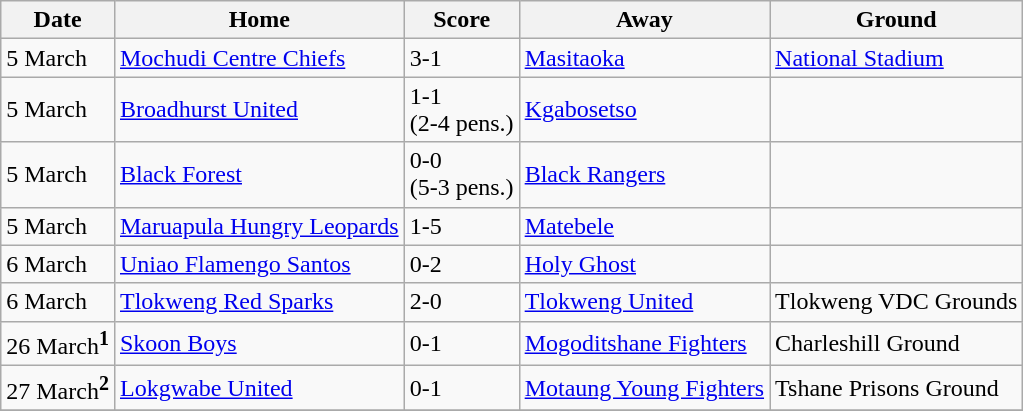<table class="wikitable sortable">
<tr>
<th>Date</th>
<th>Home</th>
<th>Score</th>
<th>Away</th>
<th>Ground</th>
</tr>
<tr>
<td>5 March</td>
<td><a href='#'>Mochudi Centre Chiefs</a></td>
<td>3-1</td>
<td><a href='#'>Masitaoka</a></td>
<td><a href='#'>National Stadium</a></td>
</tr>
<tr>
<td>5 March</td>
<td><a href='#'>Broadhurst United</a></td>
<td>1-1<br>(2-4 pens.)</td>
<td><a href='#'>Kgabosetso</a></td>
<td></td>
</tr>
<tr>
<td>5 March</td>
<td><a href='#'>Black Forest</a></td>
<td>0-0<br>(5-3 pens.)</td>
<td><a href='#'>Black Rangers</a></td>
<td></td>
</tr>
<tr>
<td>5 March</td>
<td><a href='#'>Maruapula Hungry Leopards</a></td>
<td>1-5</td>
<td><a href='#'>Matebele</a></td>
<td></td>
</tr>
<tr>
<td>6 March</td>
<td><a href='#'>Uniao Flamengo Santos</a></td>
<td>0-2</td>
<td><a href='#'>Holy Ghost</a></td>
<td></td>
</tr>
<tr>
<td>6 March</td>
<td><a href='#'>Tlokweng Red Sparks</a></td>
<td>2-0</td>
<td><a href='#'>Tlokweng United</a></td>
<td>Tlokweng VDC Grounds</td>
</tr>
<tr>
<td>26 March<sup><strong>1</strong></sup></td>
<td><a href='#'>Skoon Boys</a></td>
<td>0-1</td>
<td><a href='#'>Mogoditshane Fighters</a></td>
<td>Charleshill Ground</td>
</tr>
<tr>
<td>27 March<sup><strong>2</strong></sup></td>
<td><a href='#'>Lokgwabe United</a></td>
<td>0-1</td>
<td><a href='#'>Motaung Young Fighters</a></td>
<td>Tshane Prisons Ground</td>
</tr>
<tr>
</tr>
</table>
